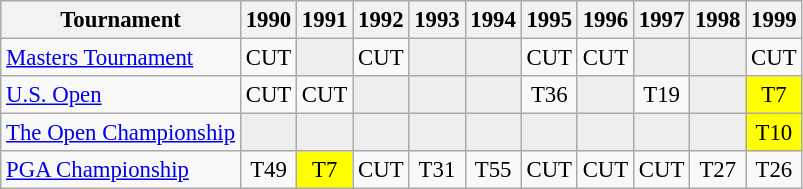<table class="wikitable" style="font-size:95%;text-align:center;">
<tr>
<th>Tournament</th>
<th>1990</th>
<th>1991</th>
<th>1992</th>
<th>1993</th>
<th>1994</th>
<th>1995</th>
<th>1996</th>
<th>1997</th>
<th>1998</th>
<th>1999</th>
</tr>
<tr>
<td align=left><a href='#'>Masters Tournament</a></td>
<td>CUT</td>
<td style="background:#eeeeee;"></td>
<td>CUT</td>
<td style="background:#eeeeee;"></td>
<td style="background:#eeeeee;"></td>
<td>CUT</td>
<td>CUT</td>
<td style="background:#eeeeee;"></td>
<td style="background:#eeeeee;"></td>
<td>CUT</td>
</tr>
<tr>
<td align=left><a href='#'>U.S. Open</a></td>
<td>CUT</td>
<td>CUT</td>
<td style="background:#eeeeee;"></td>
<td style="background:#eeeeee;"></td>
<td style="background:#eeeeee;"></td>
<td>T36</td>
<td style="background:#eeeeee;"></td>
<td>T19</td>
<td style="background:#eeeeee;"></td>
<td style="background:yellow;">T7</td>
</tr>
<tr>
<td align=left><a href='#'>The Open Championship</a></td>
<td style="background:#eeeeee;"></td>
<td style="background:#eeeeee;"></td>
<td style="background:#eeeeee;"></td>
<td style="background:#eeeeee;"></td>
<td style="background:#eeeeee;"></td>
<td style="background:#eeeeee;"></td>
<td style="background:#eeeeee;"></td>
<td style="background:#eeeeee;"></td>
<td style="background:#eeeeee;"></td>
<td style="background:yellow;">T10</td>
</tr>
<tr>
<td align=left><a href='#'>PGA Championship</a></td>
<td>T49</td>
<td style="background:yellow;">T7</td>
<td>CUT</td>
<td>T31</td>
<td>T55</td>
<td>CUT</td>
<td>CUT</td>
<td>CUT</td>
<td>T27</td>
<td>T26</td>
</tr>
</table>
